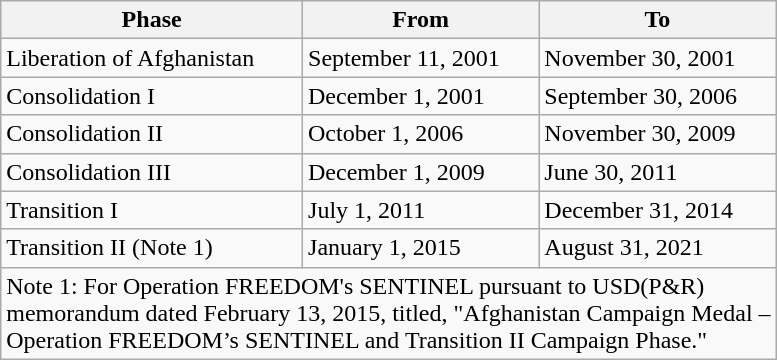<table class="wikitable">
<tr>
<th>Phase</th>
<th>From</th>
<th>To</th>
</tr>
<tr>
<td>Liberation of Afghanistan</td>
<td>September 11, 2001</td>
<td>November 30, 2001</td>
</tr>
<tr>
<td>Consolidation I</td>
<td>December 1, 2001</td>
<td>September 30, 2006</td>
</tr>
<tr>
<td>Consolidation II</td>
<td>October 1, 2006</td>
<td>November 30, 2009</td>
</tr>
<tr>
<td>Consolidation III</td>
<td>December 1, 2009</td>
<td>June 30, 2011</td>
</tr>
<tr>
<td>Transition I</td>
<td>July 1, 2011</td>
<td>December 31, 2014</td>
</tr>
<tr>
<td>Transition II (Note 1)</td>
<td>January 1, 2015</td>
<td>August 31, 2021</td>
</tr>
<tr>
<td align="left" colspan="3">Note 1: For Operation FREEDOM's SENTINEL pursuant to USD(P&R)<br>memorandum dated February 13, 2015, titled, "Afghanistan Campaign Medal –<br>Operation FREEDOM’s SENTINEL and Transition II Campaign Phase."</td>
</tr>
</table>
